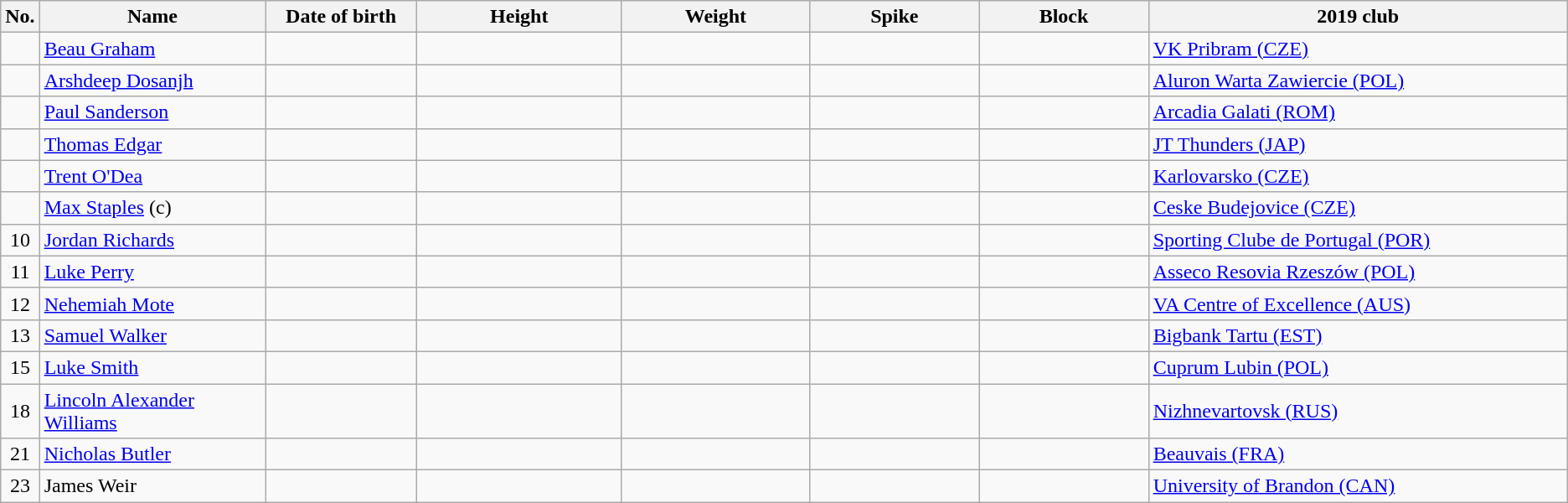<table class="wikitable sortable" style="text-align:center;">
<tr>
<th>No.</th>
<th style="width:12em">Name</th>
<th style="width:8em">Date of birth</th>
<th style="width:11em">Height</th>
<th style="width:10em">Weight</th>
<th style="width:9em">Spike</th>
<th style="width:9em">Block</th>
<th style="width:23em">2019 club</th>
</tr>
<tr>
<td></td>
<td align=left><a href='#'>Beau Graham</a></td>
<td align=right></td>
<td></td>
<td></td>
<td></td>
<td></td>
<td align=left> <a href='#'>VK Pribram (CZE)</a></td>
</tr>
<tr>
<td></td>
<td align=left><a href='#'>Arshdeep Dosanjh</a></td>
<td align=right></td>
<td></td>
<td></td>
<td></td>
<td></td>
<td align=left> <a href='#'>Aluron Warta Zawiercie (POL)</a></td>
</tr>
<tr>
<td></td>
<td align=left><a href='#'>Paul Sanderson</a></td>
<td align=right></td>
<td></td>
<td></td>
<td></td>
<td></td>
<td align=left> <a href='#'>Arcadia Galati (ROM)</a></td>
</tr>
<tr>
<td></td>
<td align=left><a href='#'>Thomas Edgar</a></td>
<td align=right></td>
<td></td>
<td></td>
<td></td>
<td></td>
<td align=left> <a href='#'>JT Thunders (JAP)</a></td>
</tr>
<tr>
<td></td>
<td align=left><a href='#'>Trent O'Dea</a></td>
<td align=right></td>
<td></td>
<td></td>
<td></td>
<td></td>
<td align=left> <a href='#'>Karlovarsko (CZE)</a></td>
</tr>
<tr>
<td></td>
<td align=left><a href='#'>Max Staples</a> (c)</td>
<td align=right></td>
<td></td>
<td></td>
<td></td>
<td></td>
<td align=left> <a href='#'>Ceske Budejovice (CZE)</a></td>
</tr>
<tr>
<td>10</td>
<td align=left><a href='#'>Jordan Richards</a></td>
<td align=right></td>
<td></td>
<td></td>
<td></td>
<td></td>
<td align=left> <a href='#'>Sporting Clube de Portugal (POR)</a></td>
</tr>
<tr>
<td>11</td>
<td align=left><a href='#'>Luke Perry</a></td>
<td align=right></td>
<td></td>
<td></td>
<td></td>
<td></td>
<td align=left> <a href='#'>Asseco Resovia Rzeszów (POL)</a></td>
</tr>
<tr>
<td>12</td>
<td align=left><a href='#'>Nehemiah Mote</a></td>
<td align=right></td>
<td></td>
<td></td>
<td></td>
<td></td>
<td align=left> <a href='#'>VA Centre of Excellence (AUS)</a></td>
</tr>
<tr>
<td>13</td>
<td align=left><a href='#'>Samuel Walker</a></td>
<td align=right></td>
<td></td>
<td></td>
<td></td>
<td></td>
<td align=left> <a href='#'>Bigbank Tartu (EST)</a></td>
</tr>
<tr>
<td>15</td>
<td align=left><a href='#'>Luke Smith</a></td>
<td align=right></td>
<td></td>
<td></td>
<td></td>
<td></td>
<td align=left> <a href='#'>Cuprum Lubin (POL)</a></td>
</tr>
<tr>
<td>18</td>
<td align=left><a href='#'>Lincoln Alexander Williams</a></td>
<td align=right></td>
<td></td>
<td></td>
<td></td>
<td></td>
<td align=left> <a href='#'>Nizhnevartovsk (RUS)</a></td>
</tr>
<tr>
<td>21</td>
<td align=left><a href='#'>Nicholas Butler</a></td>
<td align=right></td>
<td></td>
<td></td>
<td></td>
<td></td>
<td align=left> <a href='#'>Beauvais (FRA)</a></td>
</tr>
<tr>
<td>23</td>
<td align=left>James Weir</td>
<td align=right></td>
<td></td>
<td></td>
<td></td>
<td></td>
<td align=left> <a href='#'>University of Brandon (CAN)</a></td>
</tr>
</table>
